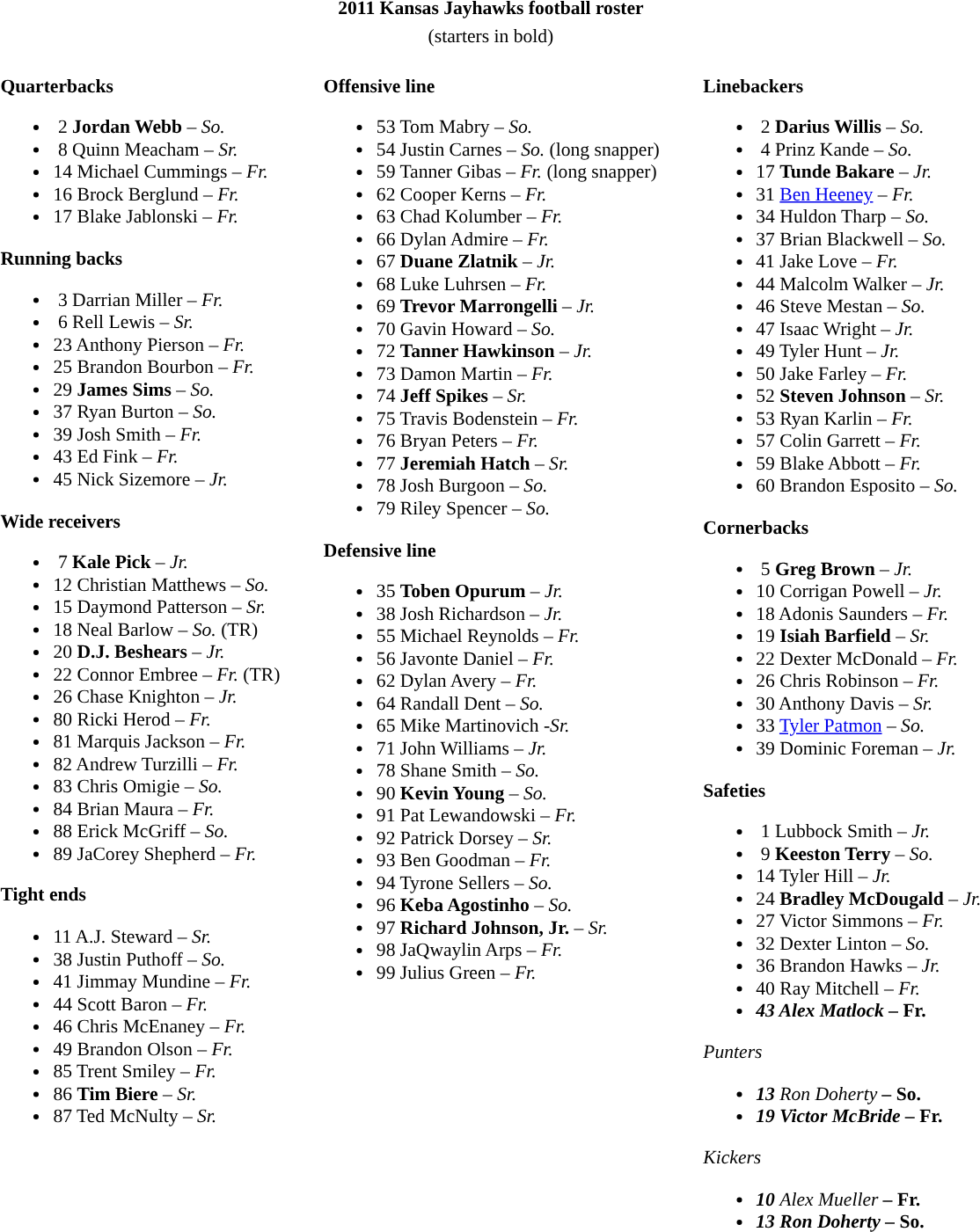<table class="toccolours" style="font-size:90%;">
<tr style="text-align:center;">
<th colspan="5">2011 Kansas Jayhawks football roster</th>
</tr>
<tr>
<td colspan="5" align="center">(starters in bold)</td>
</tr>
<tr>
<td valign="top"><br><strong>Quarterbacks</strong><ul><li> 2  <strong>Jordan Webb</strong> – <em> So.</em></li><li> 8  Quinn Meacham – <em>Sr.</em></li><li>14  Michael Cummings – <em>Fr.</em></li><li>16  Brock Berglund – <em>Fr.</em></li><li>17  Blake Jablonski – <em> Fr.</em></li></ul><strong>Running backs</strong><ul><li> 3  Darrian Miller – <em>Fr.</em></li><li> 6  Rell Lewis – <em> Sr.</em></li><li>23  Anthony Pierson – <em>Fr.</em></li><li>25  Brandon Bourbon – <em> Fr.</em></li><li>29  <strong>James Sims</strong> – <em>So.</em></li><li>37  Ryan Burton – <em> So.</em></li><li>39  Josh Smith – <em> Fr.</em></li><li>43  Ed Fink – <em> Fr.</em></li><li>45  Nick Sizemore – <em> Jr.</em></li></ul><strong>Wide receivers</strong><ul><li> 7  <strong>Kale Pick</strong> – <em> Jr.</em></li><li>12  Christian Matthews – <em> So.</em></li><li>15   Daymond Patterson – <em>Sr.</em></li><li>18  Neal Barlow – <em> So.</em> (TR)</li><li>20  <strong>D.J. Beshears</strong> – <em>Jr.</em></li><li>22  Connor Embree – <em> Fr.</em> (TR)</li><li>26  Chase Knighton – <em> Jr.</em></li><li>80  Ricki Herod – <em> Fr.</em></li><li>81  Marquis Jackson – <em>Fr.</em></li><li>82  Andrew Turzilli – <em> Fr.</em></li><li>83  Chris Omigie – <em> So.</em></li><li>84  Brian Maura – <em> Fr.</em></li><li>88  Erick McGriff – <em> So.</em></li><li>89  JaCorey Shepherd – <em>Fr.</em></li></ul><strong>Tight ends</strong><ul><li>11  A.J. Steward – <em> Sr.</em></li><li>38  Justin Puthoff – <em> So.</em></li><li>41  Jimmay Mundine – <em> Fr.</em></li><li>44  Scott Baron – <em>Fr.</em></li><li>46  Chris McEnaney – <em>Fr.</em></li><li>49  Brandon Olson – <em>Fr.</em></li><li>85  Trent Smiley – <em> Fr.</em></li><li>86  <strong>Tim Biere</strong> – <em>Sr.</em></li><li>87  Ted McNulty – <em> Sr.</em></li></ul></td>
<td width="25"> </td>
<td valign="top"><br><strong>Offensive line</strong><ul><li>53  Tom Mabry – <em> So.</em></li><li>54  Justin Carnes – <em> So.</em> (long snapper)</li><li>59  Tanner Gibas – <em>Fr.</em> (long snapper)</li><li>62  Cooper Kerns – <em>Fr.</em></li><li>63  Chad Kolumber – <em> Fr.</em></li><li>66  Dylan Admire – <em>Fr.</em></li><li>67  <strong>Duane Zlatnik</strong> – <em> Jr.</em></li><li>68  Luke Luhrsen – <em>Fr.</em></li><li>69  <strong>Trevor Marrongelli</strong> – <em> Jr.</em></li><li>70  Gavin Howard – <em> So.</em></li><li>72  <strong>Tanner Hawkinson</strong> – <em> Jr.</em></li><li>73  Damon Martin – <em>Fr.</em></li><li>74  <strong>Jeff Spikes</strong> – <em> Sr.</em></li><li>75  Travis Bodenstein – <em>Fr.</em></li><li>76  Bryan Peters – <em>Fr.</em></li><li>77  <strong>Jeremiah Hatch</strong> – <em> Sr.</em></li><li>78  Josh Burgoon – <em> So.</em></li><li>79  Riley Spencer – <em> So.</em></li></ul><strong>Defensive line</strong><ul><li>35  <strong>Toben Opurum</strong> – <em>Jr.</em></li><li>38  Josh Richardson – <em> Jr.</em></li><li>55  Michael Reynolds – <em>Fr.</em></li><li>56  Javonte Daniel – <em>Fr.</em></li><li>62  Dylan Avery – <em> Fr.</em></li><li>64  Randall Dent – <em> So.</em></li><li>65  Mike Martinovich -<em>Sr.</em></li><li>71   John Williams – <em> Jr.</em></li><li>78  Shane Smith – <em> So.</em></li><li>90  <strong>Kevin Young</strong> – <em> So.</em></li><li>91  Pat Lewandowski – <em> Fr.</em></li><li>92  Patrick Dorsey – <em> Sr.</em></li><li>93  Ben Goodman – <em>Fr.</em></li><li>94  Tyrone Sellers – <em> So.</em></li><li>96  <strong>Keba Agostinho</strong> – <em>So.</em></li><li>97  <strong>Richard Johnson, Jr.</strong> – <em> Sr.</em></li><li>98  JaQwaylin Arps – <em> Fr.</em></li><li>99  Julius Green – <em>Fr.</em></li></ul></td>
<td width="25"> </td>
<td valign="top"><br><strong>Linebackers</strong><ul><li> 2  <strong>Darius Willis</strong> – <em> So.</em></li><li> 4  Prinz Kande – <em> So.</em></li><li>17  <strong>Tunde Bakare</strong> – <em>Jr.</em></li><li>31  <a href='#'>Ben Heeney</a> – <em>Fr.</em></li><li>34  Huldon Tharp – <em> So.</em></li><li>37  Brian Blackwell – <em> So.</em></li><li>41  Jake Love – <em>Fr.</em></li><li>44  Malcolm Walker – <em>Jr.</em></li><li>46  Steve Mestan – <em> So.</em></li><li>47  Isaac Wright – <em>Jr.</em></li><li>49  Tyler Hunt – <em> Jr.</em></li><li>50  Jake Farley – <em> Fr.</em></li><li>52  <strong>Steven Johnson</strong> – <em>Sr.</em></li><li>53  Ryan Karlin – <em>Fr.</em></li><li>57  Colin Garrett – <em>Fr.</em></li><li>59  Blake Abbott – <em> Fr.</em></li><li>60  Brandon Esposito – <em> So.</em></li></ul><strong>Cornerbacks</strong><ul><li> 5  <strong>Greg Brown</strong> – <em> Jr.</em></li><li>10  Corrigan Powell – <em> Jr.</em></li><li>18  Adonis Saunders – <em>Fr.</em></li><li>19  <strong>Isiah Barfield</strong> – <em> Sr.</em></li><li>22  Dexter McDonald – <em> Fr.</em></li><li>26  Chris Robinson – <em>Fr.</em></li><li>30  Anthony Davis – <em> Sr.</em></li><li>33  <a href='#'>Tyler Patmon</a> – <em> So.</em></li><li>39  Dominic Foreman – <em>Jr.</em></li></ul><strong>Safeties</strong><ul><li> 1  Lubbock Smith – <em> Jr.</em></li><li> 9  <strong>Keeston Terry</strong> – <em>So.</em></li><li>14  Tyler Hill – <em>Jr.</em></li><li>24  <strong>Bradley McDougald</strong> – <em>Jr.</em></li><li>27  Victor Simmons – <em>Fr.</em></li><li>32  Dexter Linton – <em> So.</em></li><li>36  Brandon Hawks – <em> Jr.</em></li><li>40  Ray Mitchell – <em> Fr.<strong></li><li>43  Alex Matlock – </em>Fr.<em></li></ul></strong>Punters<strong><ul><li>13  </strong>Ron Doherty<strong> – </em>So.<em></li><li>19  Victor McBride – </em> Fr.<em></li></ul></strong>Kickers<strong><ul><li>10  </strong>Alex Mueller<strong> – </em>Fr.<em></li><li>13  Ron Doherty – </em>So.<em></li></ul></td>
</tr>
</table>
